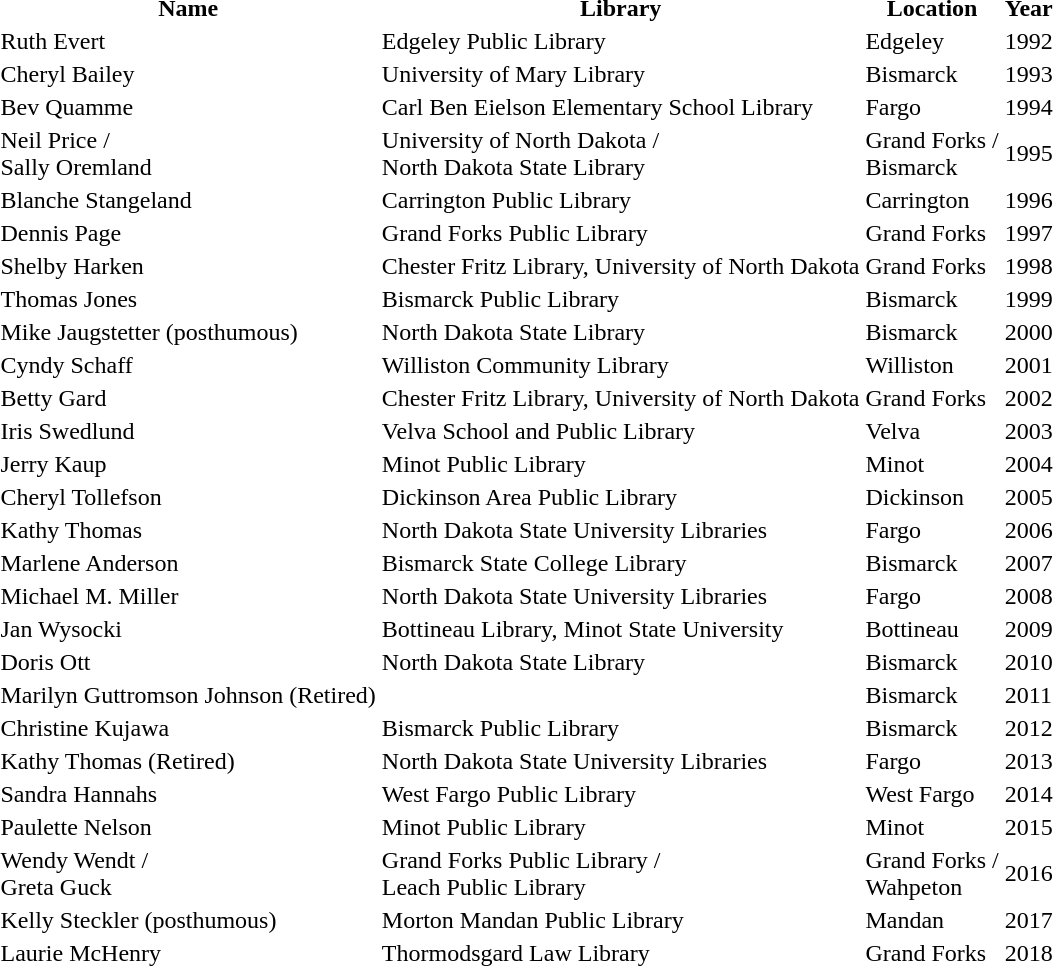<table>
<tr>
<th>Name</th>
<th>Library</th>
<th>Location</th>
<th>Year</th>
</tr>
<tr>
<td>Ruth Evert</td>
<td>Edgeley Public Library</td>
<td>Edgeley</td>
<td>1992</td>
</tr>
<tr>
<td>Cheryl Bailey</td>
<td>University of Mary Library</td>
<td>Bismarck</td>
<td>1993</td>
</tr>
<tr>
<td>Bev Quamme</td>
<td>Carl Ben Eielson Elementary School Library</td>
<td>Fargo</td>
<td>1994</td>
</tr>
<tr>
<td>Neil Price /<br>Sally Oremland</td>
<td>University of North Dakota /<br>North Dakota State Library</td>
<td>Grand Forks /<br>Bismarck</td>
<td>1995</td>
</tr>
<tr>
<td>Blanche Stangeland</td>
<td>Carrington Public Library</td>
<td>Carrington</td>
<td>1996</td>
</tr>
<tr>
<td>Dennis Page</td>
<td>Grand Forks Public Library</td>
<td>Grand Forks</td>
<td>1997</td>
</tr>
<tr>
<td>Shelby Harken</td>
<td>Chester Fritz Library, University of North Dakota</td>
<td>Grand Forks</td>
<td>1998</td>
</tr>
<tr>
<td>Thomas Jones</td>
<td>Bismarck Public Library</td>
<td>Bismarck</td>
<td>1999</td>
</tr>
<tr>
<td>Mike Jaugstetter (posthumous)</td>
<td>North Dakota State Library</td>
<td>Bismarck</td>
<td>2000</td>
</tr>
<tr>
<td>Cyndy Schaff</td>
<td>Williston Community Library</td>
<td>Williston</td>
<td>2001</td>
</tr>
<tr>
<td>Betty Gard</td>
<td>Chester Fritz Library, University of North Dakota</td>
<td>Grand Forks</td>
<td>2002</td>
</tr>
<tr>
<td>Iris Swedlund</td>
<td>Velva School and Public Library</td>
<td>Velva</td>
<td>2003</td>
</tr>
<tr>
<td>Jerry Kaup</td>
<td>Minot Public Library</td>
<td>Minot</td>
<td>2004</td>
</tr>
<tr>
<td>Cheryl Tollefson</td>
<td>Dickinson Area Public Library</td>
<td>Dickinson</td>
<td>2005</td>
</tr>
<tr>
<td>Kathy Thomas</td>
<td>North Dakota State University Libraries</td>
<td>Fargo</td>
<td>2006</td>
</tr>
<tr>
<td>Marlene Anderson</td>
<td>Bismarck State College Library</td>
<td>Bismarck</td>
<td>2007</td>
</tr>
<tr>
<td>Michael M. Miller</td>
<td>North Dakota State University Libraries</td>
<td>Fargo</td>
<td>2008</td>
</tr>
<tr>
<td>Jan Wysocki</td>
<td>Bottineau Library, Minot State University</td>
<td>Bottineau</td>
<td>2009</td>
</tr>
<tr>
<td>Doris Ott</td>
<td>North Dakota State Library</td>
<td>Bismarck</td>
<td>2010</td>
</tr>
<tr>
<td>Marilyn Guttromson Johnson (Retired)</td>
<td></td>
<td>Bismarck</td>
<td>2011</td>
</tr>
<tr>
<td>Christine Kujawa</td>
<td>Bismarck Public Library</td>
<td>Bismarck</td>
<td>2012</td>
</tr>
<tr>
<td>Kathy Thomas (Retired)</td>
<td>North Dakota State University Libraries</td>
<td>Fargo</td>
<td>2013</td>
</tr>
<tr>
<td>Sandra Hannahs</td>
<td>West Fargo Public Library</td>
<td>West Fargo</td>
<td>2014</td>
</tr>
<tr>
<td>Paulette Nelson</td>
<td>Minot Public Library</td>
<td>Minot</td>
<td>2015</td>
</tr>
<tr>
<td>Wendy Wendt /<br>Greta Guck</td>
<td>Grand Forks Public Library /<br>Leach Public Library</td>
<td>Grand Forks /<br>Wahpeton</td>
<td>2016</td>
</tr>
<tr>
<td>Kelly Steckler (posthumous)</td>
<td>Morton Mandan Public Library</td>
<td>Mandan</td>
<td>2017</td>
</tr>
<tr>
<td>Laurie McHenry</td>
<td>Thormodsgard Law Library</td>
<td>Grand Forks</td>
<td>2018</td>
</tr>
</table>
